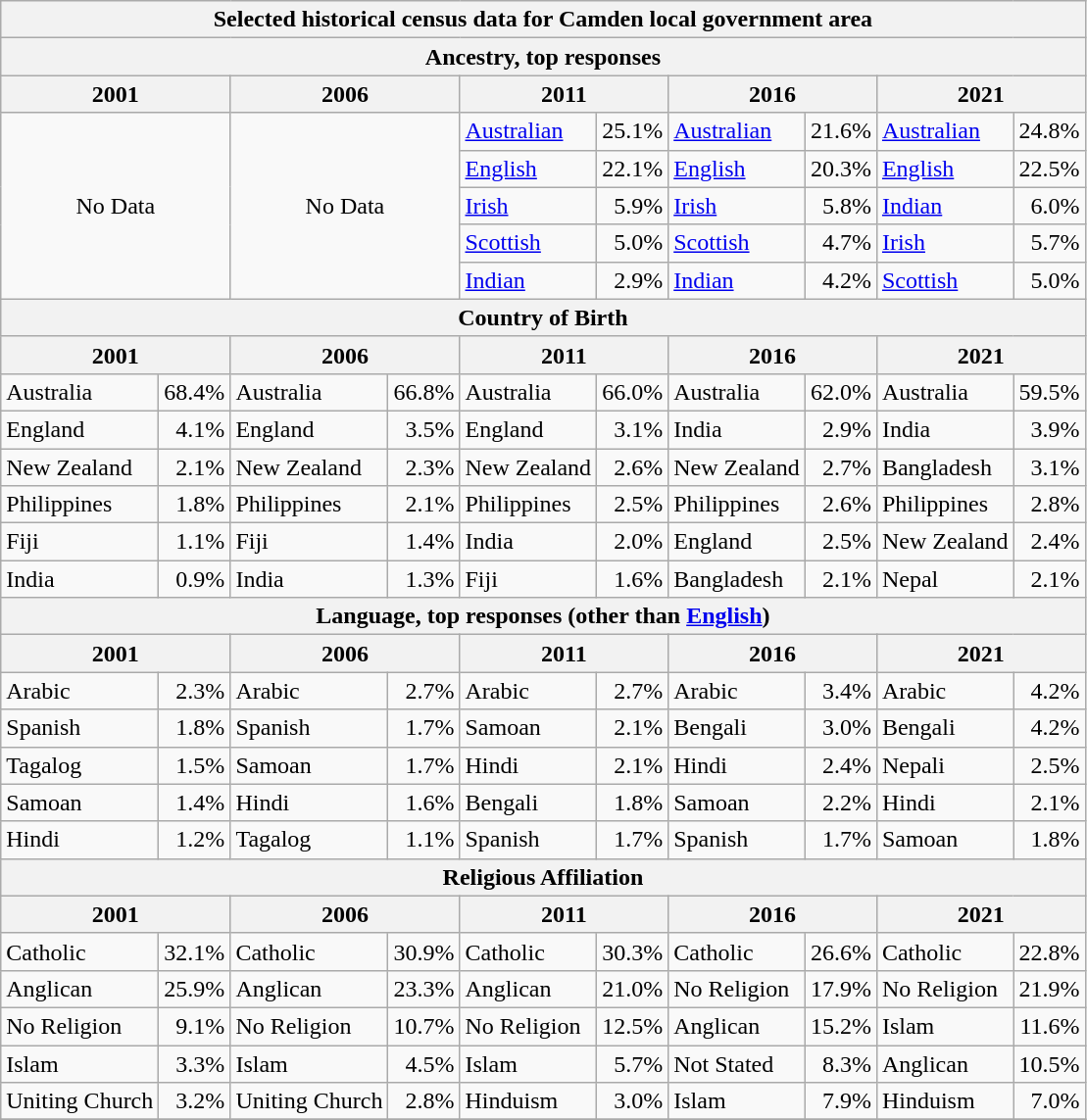<table class="wikitable">
<tr>
<th colspan=10>Selected historical census data for Camden local government area</th>
</tr>
<tr>
<th colspan=10>Ancestry, top responses</th>
</tr>
<tr>
<th colspan=2>2001</th>
<th colspan=2>2006</th>
<th colspan=2>2011</th>
<th colspan=2>2016</th>
<th colspan=2>2021</th>
</tr>
<tr>
<td rowspan=5 colspan= 2 align="center">No Data</td>
<td rowspan=5 colspan= 2 align="center">No Data</td>
<td><a href='#'>Australian</a></td>
<td align="right">25.1%</td>
<td><a href='#'>Australian</a></td>
<td align="right"> 21.6%</td>
<td><a href='#'>Australian</a></td>
<td align="right"> 24.8%</td>
</tr>
<tr>
<td><a href='#'>English</a></td>
<td align="right">22.1%</td>
<td><a href='#'>English</a></td>
<td align="right"> 20.3%</td>
<td><a href='#'>English</a></td>
<td align="right"> 22.5%</td>
</tr>
<tr>
<td><a href='#'>Irish</a></td>
<td align="right">5.9%</td>
<td><a href='#'>Irish</a></td>
<td align="right"> 5.8%</td>
<td><a href='#'>Indian</a></td>
<td align="right"> 6.0%</td>
</tr>
<tr>
<td><a href='#'>Scottish</a></td>
<td align="right">5.0%</td>
<td><a href='#'>Scottish</a></td>
<td align="right"> 4.7%</td>
<td><a href='#'>Irish</a></td>
<td align="right"> 5.7%</td>
</tr>
<tr>
<td><a href='#'>Indian</a></td>
<td align="right">2.9%</td>
<td><a href='#'>Indian</a></td>
<td align="right"> 4.2%</td>
<td><a href='#'>Scottish</a></td>
<td align="right"> 5.0%</td>
</tr>
<tr>
<th colspan=10>Country of Birth</th>
</tr>
<tr>
<th colspan=2>2001</th>
<th colspan=2>2006</th>
<th colspan=2>2011</th>
<th colspan=2>2016</th>
<th colspan=2>2021</th>
</tr>
<tr>
<td>Australia</td>
<td align="right">68.4%</td>
<td>Australia</td>
<td align="right"> 66.8%</td>
<td>Australia</td>
<td align="right"> 66.0%</td>
<td>Australia</td>
<td align="right"> 62.0%</td>
<td>Australia</td>
<td align="right"> 59.5%</td>
</tr>
<tr>
<td>England</td>
<td align="right">4.1%</td>
<td>England</td>
<td align="right"> 3.5%</td>
<td>England</td>
<td align="right"> 3.1%</td>
<td>India</td>
<td align="right"> 2.9%</td>
<td>India</td>
<td align="right"> 3.9%</td>
</tr>
<tr>
<td>New Zealand</td>
<td align="right">2.1%</td>
<td>New Zealand</td>
<td align="right"> 2.3%</td>
<td>New Zealand</td>
<td align="right"> 2.6%</td>
<td>New Zealand</td>
<td align="right"> 2.7%</td>
<td>Bangladesh</td>
<td align="right"> 3.1%</td>
</tr>
<tr>
<td>Philippines</td>
<td align="right">1.8%</td>
<td>Philippines</td>
<td align="right"> 2.1%</td>
<td>Philippines</td>
<td align="right"> 2.5%</td>
<td>Philippines</td>
<td align="right"> 2.6%</td>
<td>Philippines</td>
<td align="right"> 2.8%</td>
</tr>
<tr>
<td>Fiji</td>
<td align="right">1.1%</td>
<td>Fiji</td>
<td align="right"> 1.4%</td>
<td>India</td>
<td align="right"> 2.0%</td>
<td>England</td>
<td align="right"> 2.5%</td>
<td>New Zealand</td>
<td align="right"> 2.4%</td>
</tr>
<tr>
<td>India</td>
<td align="right">0.9%</td>
<td>India</td>
<td align="right"> 1.3%</td>
<td>Fiji</td>
<td align="right"> 1.6%</td>
<td>Bangladesh</td>
<td align="right"> 2.1%</td>
<td>Nepal</td>
<td align="right"> 2.1%</td>
</tr>
<tr>
<th colspan=10>Language, top responses (other than <a href='#'>English</a>)</th>
</tr>
<tr>
<th colspan=2>2001</th>
<th colspan=2>2006</th>
<th colspan=2>2011</th>
<th colspan=2>2016</th>
<th colspan=2>2021</th>
</tr>
<tr>
<td>Arabic</td>
<td align="right">2.3%</td>
<td>Arabic</td>
<td align="right"> 2.7%</td>
<td>Arabic</td>
<td align="right"> 2.7%</td>
<td>Arabic</td>
<td align="right"> 3.4%</td>
<td>Arabic</td>
<td align="right"> 4.2%</td>
</tr>
<tr>
<td>Spanish</td>
<td align="right">1.8%</td>
<td>Spanish</td>
<td align="right"> 1.7%</td>
<td>Samoan</td>
<td align="right"> 2.1%</td>
<td>Bengali</td>
<td align="right"> 3.0%</td>
<td>Bengali</td>
<td align="right"> 4.2%</td>
</tr>
<tr>
<td>Tagalog</td>
<td align="right">1.5%</td>
<td>Samoan</td>
<td align="right"> 1.7%</td>
<td>Hindi</td>
<td align="right"> 2.1%</td>
<td>Hindi</td>
<td align="right"> 2.4%</td>
<td>Nepali</td>
<td align="right"> 2.5%</td>
</tr>
<tr>
<td>Samoan</td>
<td align="right">1.4%</td>
<td>Hindi</td>
<td align="right"> 1.6%</td>
<td>Bengali</td>
<td align="right"> 1.8%</td>
<td>Samoan</td>
<td align="right"> 2.2%</td>
<td>Hindi</td>
<td align="right"> 2.1%</td>
</tr>
<tr>
<td>Hindi</td>
<td align="right">1.2%</td>
<td>Tagalog</td>
<td align="right"> 1.1%</td>
<td>Spanish</td>
<td align="right"> 1.7%</td>
<td>Spanish</td>
<td align="right"> 1.7%</td>
<td>Samoan</td>
<td align="right"> 1.8%</td>
</tr>
<tr>
<th colspan=10>Religious Affiliation</th>
</tr>
<tr>
<th colspan=2>2001</th>
<th colspan=2>2006</th>
<th colspan=2>2011</th>
<th colspan=2>2016</th>
<th colspan=2>2021</th>
</tr>
<tr>
<td>Catholic</td>
<td align="right">32.1%</td>
<td>Catholic</td>
<td align="right"> 30.9%</td>
<td>Catholic</td>
<td align="right"> 30.3%</td>
<td>Catholic</td>
<td align="right"> 26.6%</td>
<td>Catholic</td>
<td align="right"> 22.8%</td>
</tr>
<tr>
<td>Anglican</td>
<td align="right">25.9%</td>
<td>Anglican</td>
<td align="right"> 23.3%</td>
<td>Anglican</td>
<td align="right"> 21.0%</td>
<td>No Religion</td>
<td align="right"> 17.9%</td>
<td>No Religion</td>
<td align="right"> 21.9%</td>
</tr>
<tr>
<td>No Religion</td>
<td align="right">9.1%</td>
<td>No Religion</td>
<td align="right"> 10.7%</td>
<td>No Religion</td>
<td align="right"> 12.5%</td>
<td>Anglican</td>
<td align="right"> 15.2%</td>
<td>Islam</td>
<td align="right"> 11.6%</td>
</tr>
<tr>
<td>Islam</td>
<td align="right">3.3%</td>
<td>Islam</td>
<td align="right">4.5%</td>
<td>Islam</td>
<td align="right"> 5.7%</td>
<td>Not Stated</td>
<td align="right">8.3%</td>
<td>Anglican</td>
<td align="right"> 10.5%</td>
</tr>
<tr>
<td>Uniting Church</td>
<td align="right">3.2%</td>
<td>Uniting Church</td>
<td align="right"> 2.8%</td>
<td>Hinduism</td>
<td align="right"> 3.0%</td>
<td>Islam</td>
<td align="right"> 7.9%</td>
<td>Hinduism</td>
<td align="right"> 7.0%</td>
</tr>
<tr>
</tr>
</table>
